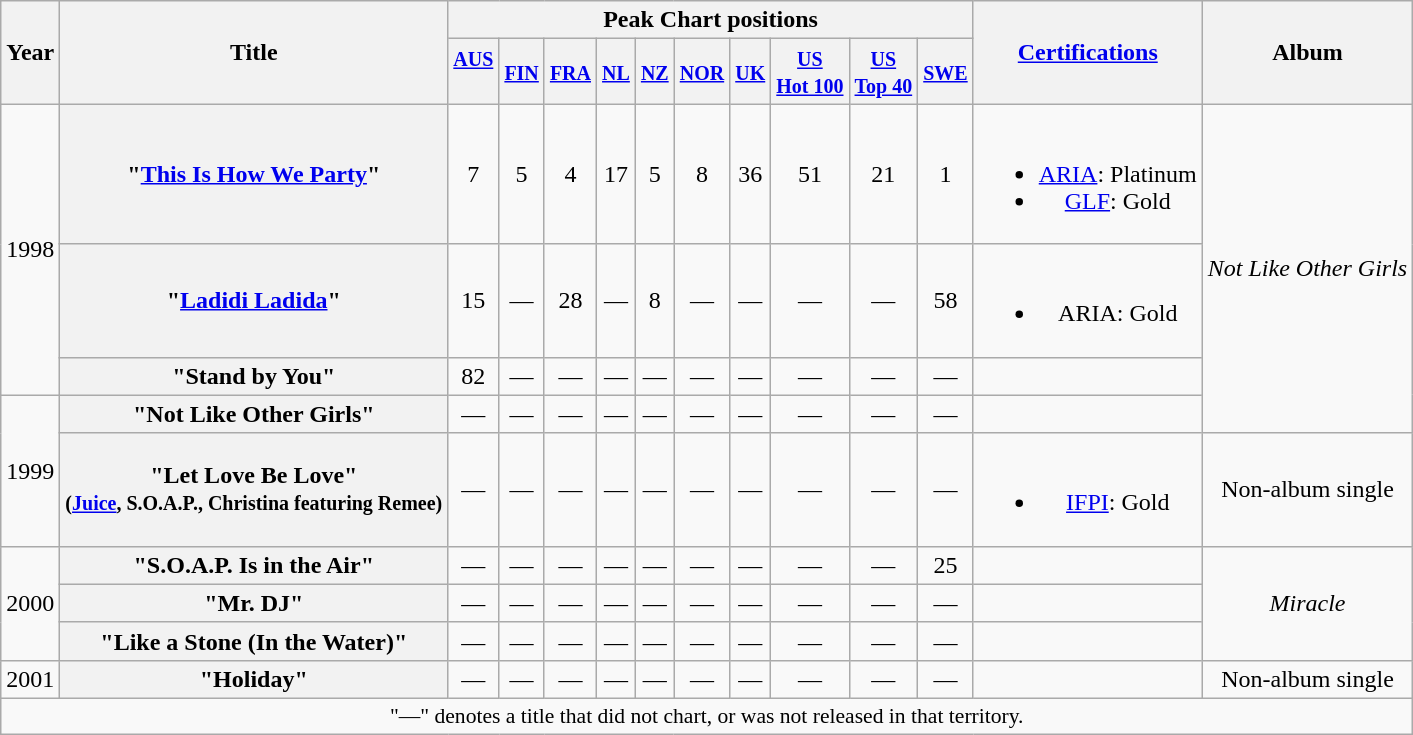<table class="wikitable plainrowheaders" style="text-align:center;" border="1">
<tr>
<th scope="col" rowspan="2">Year</th>
<th scope="col" rowspan="2">Title</th>
<th scope="col" colspan="10">Peak Chart positions</th>
<th scope="col" rowspan="2"><a href='#'>Certifications</a></th>
<th scope="col" rowspan="2">Album</th>
</tr>
<tr>
<th><small><a href='#'>AUS</a><br></small><br></th>
<th><small><a href='#'>FIN</a></small><br></th>
<th><small><a href='#'>FRA</a><br></small></th>
<th><small><a href='#'>NL</a></small><br></th>
<th><small><a href='#'>NZ</a><br></small></th>
<th><small><a href='#'>NOR</a><br></small></th>
<th><small><a href='#'>UK</a></small><br></th>
<th><small><a href='#'>US<br>Hot 100</a></small><br></th>
<th><small><a href='#'>US<br>Top 40</a></small><br></th>
<th><small><a href='#'>SWE</a></small><br></th>
</tr>
<tr>
<td rowspan="3">1998</td>
<th scope="row">"<a href='#'>This Is How We Party</a>"</th>
<td align="center">7</td>
<td align="center">5</td>
<td align="center">4</td>
<td align="center">17</td>
<td align="center">5</td>
<td align="center">8</td>
<td align="center">36</td>
<td align="center">51</td>
<td align="center">21</td>
<td align="center">1</td>
<td><br><ul><li><a href='#'>ARIA</a>: Platinum</li><li><a href='#'>GLF</a>: Gold</li></ul></td>
<td rowspan="4"><em>Not Like Other Girls</em></td>
</tr>
<tr>
<th scope="row">"<a href='#'>Ladidi Ladida</a>"</th>
<td align="center">15</td>
<td align="center">—</td>
<td align="center">28</td>
<td align="center">—</td>
<td align="center">8</td>
<td align="center">—</td>
<td align="center">—</td>
<td align="center">—</td>
<td align="center">—</td>
<td align="center">58</td>
<td><br><ul><li>ARIA: Gold</li></ul></td>
</tr>
<tr>
<th scope="row">"Stand by You"</th>
<td align="center">82</td>
<td align="center">—</td>
<td align="center">—</td>
<td align="center">—</td>
<td align="center">—</td>
<td align="center">—</td>
<td align="center">—</td>
<td align="center">—</td>
<td align="center">—</td>
<td align="center">—</td>
<td></td>
</tr>
<tr>
<td rowspan="2">1999</td>
<th scope="row">"Not Like Other Girls"</th>
<td align="center">—</td>
<td align="center">—</td>
<td align="center">—</td>
<td align="center">—</td>
<td align="center">—</td>
<td align="center">—</td>
<td align="center">—</td>
<td align="center">—</td>
<td align="center">—</td>
<td align="center">—</td>
<td></td>
</tr>
<tr>
<th scope="row">"Let Love Be Love"<br><small>(<a href='#'>Juice</a>, S.O.A.P., Christina featuring Remee)</small></th>
<td align="center">—</td>
<td align="center">—</td>
<td align="center">—</td>
<td align="center">—</td>
<td align="center">—</td>
<td align="center">—</td>
<td align="center">—</td>
<td align="center">—</td>
<td align="center">—</td>
<td align="center">—</td>
<td><br><ul><li><a href='#'>IFPI</a>: Gold</li></ul></td>
<td>Non-album single</td>
</tr>
<tr>
<td rowspan="3">2000</td>
<th scope="row">"S.O.A.P. Is in the Air"</th>
<td align="center">—</td>
<td align="center">—</td>
<td align="center">—</td>
<td align="center">—</td>
<td align="center">—</td>
<td align="center">—</td>
<td align="center">—</td>
<td align="center">—</td>
<td align="center">—</td>
<td align="center">25</td>
<td></td>
<td rowspan="3"><em>Miracle</em></td>
</tr>
<tr>
<th scope="row">"Mr. DJ"</th>
<td align="center">—</td>
<td align="center">—</td>
<td align="center">—</td>
<td align="center">—</td>
<td align="center">—</td>
<td align="center">—</td>
<td align="center">—</td>
<td align="center">—</td>
<td align="center">—</td>
<td align="center">—</td>
<td></td>
</tr>
<tr>
<th scope="row">"Like a Stone (In the Water)"</th>
<td align="center">—</td>
<td align="center">—</td>
<td align="center">—</td>
<td align="center">—</td>
<td align="center">—</td>
<td align="center">—</td>
<td align="center">—</td>
<td align="center">—</td>
<td align="center">—</td>
<td align="center">—</td>
<td></td>
</tr>
<tr>
<td>2001</td>
<th scope="row">"Holiday"</th>
<td align="center">—</td>
<td align="center">—</td>
<td align="center">—</td>
<td align="center">—</td>
<td align="center">—</td>
<td align="center">—</td>
<td align="center">—</td>
<td align="center">—</td>
<td align="center">—</td>
<td align="center">—</td>
<td></td>
<td>Non-album single</td>
</tr>
<tr>
<td colspan="15" style="font-size:90%">"—" denotes a title that did not chart, or was not released in that territory.</td>
</tr>
</table>
